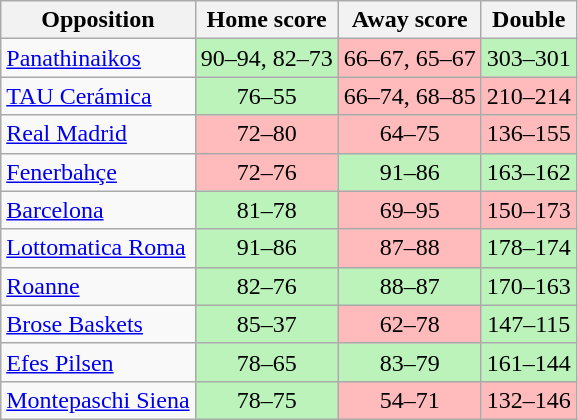<table class="wikitable" style="text-align: center;">
<tr>
<th>Opposition</th>
<th>Home score</th>
<th>Away score</th>
<th>Double</th>
</tr>
<tr>
<td align="left"> <a href='#'>Panathinaikos</a></td>
<td bgcolor=#BBF3BB>90–94, 82–73</td>
<td bgcolor=#FFBBBB>66–67, 65–67</td>
<td bgcolor=#BBF3BB>303–301</td>
</tr>
<tr>
<td align="left"> <a href='#'>TAU Cerámica</a></td>
<td bgcolor=#BBF3BB>76–55</td>
<td bgcolor=#FFBBBB>66–74, 68–85</td>
<td bgcolor=#FFBBBB>210–214</td>
</tr>
<tr>
<td align="left"> <a href='#'>Real Madrid</a></td>
<td bgcolor=#FFBBBB>72–80</td>
<td bgcolor=#FFBBBB>64–75</td>
<td bgcolor=#FFBBBB>136–155</td>
</tr>
<tr>
<td align="left"> <a href='#'>Fenerbahçe</a></td>
<td bgcolor=#FFBBBB>72–76</td>
<td bgcolor=#BBF3BB>91–86</td>
<td bgcolor=#BBF3BB>163–162</td>
</tr>
<tr>
<td align="left"> <a href='#'>Barcelona</a></td>
<td bgcolor=#BBF3BB>81–78</td>
<td bgcolor=#FFBBBB>69–95</td>
<td bgcolor=#FFBBBB>150–173</td>
</tr>
<tr>
<td align="left"> <a href='#'>Lottomatica Roma</a></td>
<td bgcolor=#BBF3BB>91–86</td>
<td bgcolor=#FFBBBB>87–88</td>
<td bgcolor=#BBF3BB>178–174</td>
</tr>
<tr>
<td align="left"> <a href='#'>Roanne</a></td>
<td bgcolor=#BBF3BB>82–76</td>
<td bgcolor=#BBF3BB>88–87</td>
<td bgcolor=#BBF3BB>170–163</td>
</tr>
<tr>
<td align="left"> <a href='#'>Brose Baskets</a></td>
<td bgcolor=#BBF3BB>85–37</td>
<td bgcolor=#FFBBBB>62–78</td>
<td bgcolor=#BBF3BB>147–115</td>
</tr>
<tr>
<td align="left"> <a href='#'>Efes Pilsen</a></td>
<td bgcolor=#BBF3BB>78–65</td>
<td bgcolor=#BBF3BB>83–79</td>
<td bgcolor=#BBF3BB>161–144</td>
</tr>
<tr>
<td align="left"> <a href='#'>Montepaschi Siena</a></td>
<td bgcolor=#BBF3BB>78–75</td>
<td bgcolor=#FFBBBB>54–71</td>
<td bgcolor=#FFBBBB>132–146</td>
</tr>
</table>
